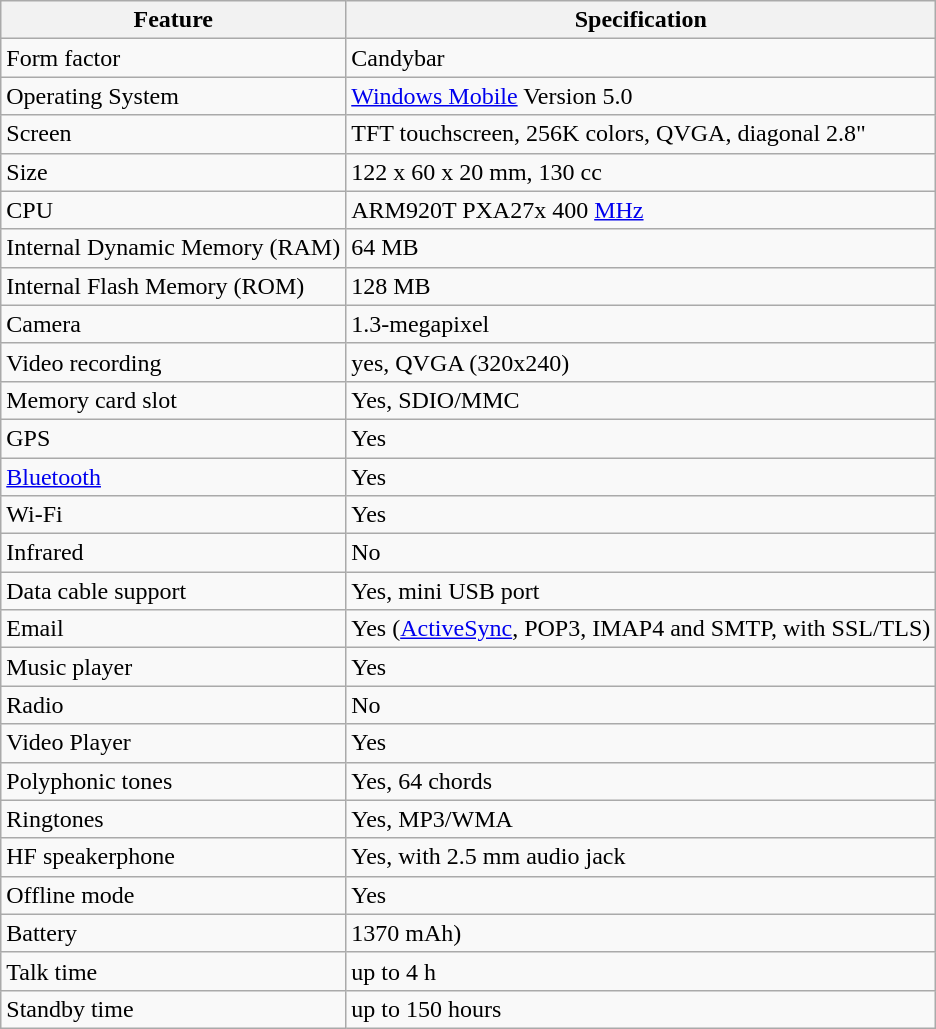<table class="wikitable">
<tr>
<th>Feature</th>
<th>Specification</th>
</tr>
<tr>
<td>Form factor</td>
<td>Candybar</td>
</tr>
<tr>
<td>Operating System</td>
<td><a href='#'>Windows Mobile</a> Version 5.0</td>
</tr>
<tr>
<td>Screen</td>
<td>TFT touchscreen, 256K colors, QVGA, diagonal 2.8"</td>
</tr>
<tr>
<td>Size</td>
<td>122 x 60 x 20 mm, 130 cc</td>
</tr>
<tr>
<td>CPU</td>
<td>ARM920T PXA27x 400 <a href='#'>MHz</a></td>
</tr>
<tr>
<td>Internal Dynamic Memory (RAM)</td>
<td>64 MB</td>
</tr>
<tr>
<td>Internal Flash Memory (ROM)</td>
<td>128 MB</td>
</tr>
<tr>
<td>Camera</td>
<td>1.3-megapixel</td>
</tr>
<tr>
<td>Video recording</td>
<td>yes, QVGA (320x240)</td>
</tr>
<tr>
<td>Memory card slot</td>
<td>Yes, SDIO/MMC</td>
</tr>
<tr>
<td>GPS</td>
<td>Yes</td>
</tr>
<tr>
<td><a href='#'>Bluetooth</a></td>
<td>Yes</td>
</tr>
<tr>
<td>Wi-Fi</td>
<td>Yes</td>
</tr>
<tr>
<td>Infrared</td>
<td>No</td>
</tr>
<tr>
<td>Data cable support</td>
<td>Yes, mini USB port</td>
</tr>
<tr>
<td>Email</td>
<td>Yes (<a href='#'>ActiveSync</a>, POP3, IMAP4 and SMTP, with SSL/TLS)</td>
</tr>
<tr>
<td>Music player</td>
<td>Yes</td>
</tr>
<tr>
<td>Radio</td>
<td>No</td>
</tr>
<tr>
<td>Video Player</td>
<td>Yes</td>
</tr>
<tr>
<td>Polyphonic tones</td>
<td>Yes, 64 chords</td>
</tr>
<tr>
<td>Ringtones</td>
<td>Yes, MP3/WMA</td>
</tr>
<tr>
<td>HF speakerphone</td>
<td>Yes, with 2.5 mm audio jack</td>
</tr>
<tr>
<td>Offline mode</td>
<td>Yes</td>
</tr>
<tr>
<td>Battery</td>
<td>1370 mAh)</td>
</tr>
<tr>
<td>Talk time</td>
<td>up to 4 h</td>
</tr>
<tr>
<td>Standby time</td>
<td>up to 150 hours</td>
</tr>
</table>
